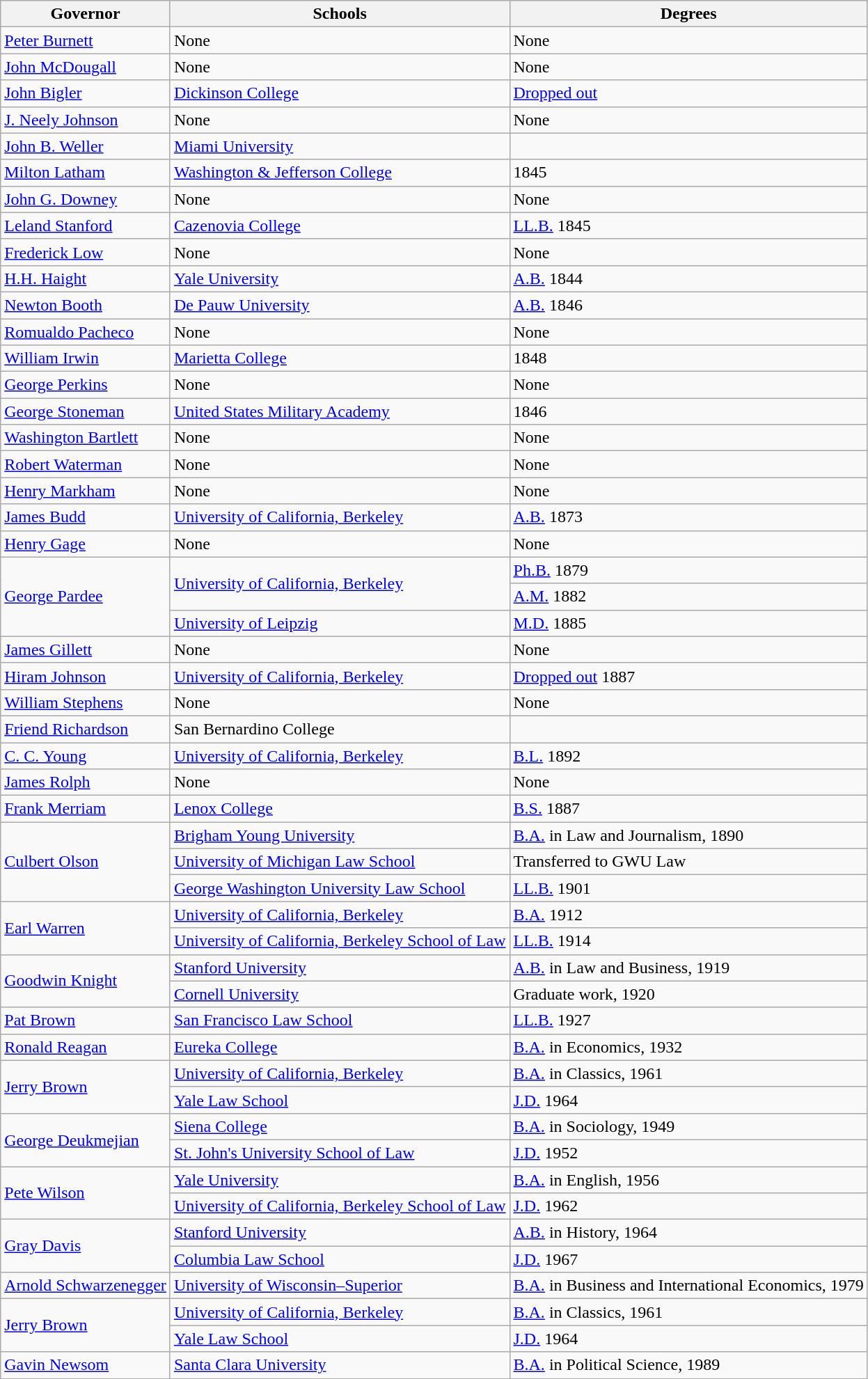<table class="wikitable">
<tr>
<th>Governor</th>
<th>Schools</th>
<th>Degrees</th>
</tr>
<tr>
<td nowrap><a href='#'>Peter Burnett</a></td>
<td>None</td>
<td>None</td>
</tr>
<tr>
<td nowrap><a href='#'>John McDougall</a></td>
<td>None</td>
<td>None</td>
</tr>
<tr>
<td nowrap><a href='#'>John Bigler</a></td>
<td><a href='#'>Dickinson College</a></td>
<td><a href='#'>Dropped out</a></td>
</tr>
<tr>
<td nowrap><a href='#'>J. Neely Johnson</a></td>
<td>None</td>
<td>None</td>
</tr>
<tr>
<td nowrap><a href='#'>John B. Weller</a></td>
<td><a href='#'>Miami University</a></td>
<td></td>
</tr>
<tr>
<td nowrap><a href='#'>Milton Latham</a></td>
<td><a href='#'>Washington & Jefferson College</a></td>
<td>1845</td>
</tr>
<tr>
<td nowrap><a href='#'>John G. Downey</a></td>
<td>None</td>
<td>None</td>
</tr>
<tr>
<td nowrap><a href='#'>Leland Stanford</a></td>
<td><a href='#'>Cazenovia College</a></td>
<td><a href='#'>LL.B.</a> 1845</td>
</tr>
<tr>
<td nowrap><a href='#'>Frederick Low</a></td>
<td>None</td>
<td>None</td>
</tr>
<tr>
<td nowrap><a href='#'>H.H. Haight</a></td>
<td><a href='#'>Yale University</a></td>
<td><a href='#'>A.B.</a> 1844</td>
</tr>
<tr>
<td nowrap><a href='#'>Newton Booth</a></td>
<td><a href='#'>De Pauw University</a></td>
<td><a href='#'>A.B.</a> 1846</td>
</tr>
<tr>
<td nowrap><a href='#'>Romualdo Pacheco</a></td>
<td>None</td>
<td>None</td>
</tr>
<tr>
<td nowrap><a href='#'>William Irwin</a></td>
<td><a href='#'>Marietta College</a></td>
<td>1848</td>
</tr>
<tr>
<td nowrap><a href='#'>George Perkins</a></td>
<td>None</td>
<td>None</td>
</tr>
<tr>
<td nowrap><a href='#'>George Stoneman</a></td>
<td><a href='#'>United States Military Academy</a></td>
<td>1846</td>
</tr>
<tr>
<td nowrap><a href='#'>Washington Bartlett</a></td>
<td>None</td>
<td>None</td>
</tr>
<tr>
<td nowrap><a href='#'>Robert Waterman</a></td>
<td>None</td>
<td>None</td>
</tr>
<tr>
<td nowrap><a href='#'>Henry Markham</a></td>
<td>None</td>
<td>None</td>
</tr>
<tr>
<td nowrap><a href='#'>James Budd</a></td>
<td><a href='#'>University of California, Berkeley</a></td>
<td><a href='#'>A.B.</a> 1873</td>
</tr>
<tr>
<td nowrap><a href='#'>Henry Gage</a></td>
<td>None</td>
<td>None</td>
</tr>
<tr>
<td nowrap rowspan=3><a href='#'>George Pardee</a></td>
<td rowspan=2><a href='#'>University of California, Berkeley</a></td>
<td><a href='#'>Ph.B.</a> 1879</td>
</tr>
<tr>
<td><a href='#'>A.M.</a> 1882</td>
</tr>
<tr>
<td><a href='#'>University of Leipzig</a></td>
<td><a href='#'>M.D.</a> 1885</td>
</tr>
<tr>
<td nowrap><a href='#'>James Gillett</a></td>
<td>None</td>
<td>None</td>
</tr>
<tr>
<td nowrap><a href='#'>Hiram Johnson</a></td>
<td><a href='#'>University of California, Berkeley</a></td>
<td><a href='#'>Dropped out</a> 1887</td>
</tr>
<tr>
<td nowrap><a href='#'>William Stephens</a></td>
<td>None</td>
<td>None</td>
</tr>
<tr>
<td nowrap><a href='#'>Friend Richardson</a></td>
<td>San Bernardino College</td>
<td></td>
</tr>
<tr>
<td nowrap><a href='#'>C. C. Young</a></td>
<td><a href='#'>University of California, Berkeley</a></td>
<td><a href='#'>B.L.</a> 1892</td>
</tr>
<tr>
<td nowrap><a href='#'>James Rolph</a></td>
<td>None</td>
<td>None</td>
</tr>
<tr>
<td nowrap><a href='#'>Frank Merriam</a></td>
<td><a href='#'>Lenox College</a></td>
<td><a href='#'>B.S.</a> 1887</td>
</tr>
<tr>
<td nowrap rowspan=3><a href='#'>Culbert Olson</a></td>
<td><a href='#'>Brigham Young University</a></td>
<td><a href='#'>B.A.</a> in Law and Journalism, 1890</td>
</tr>
<tr>
<td><a href='#'>University of Michigan Law School</a></td>
<td>Transferred to GWU Law</td>
</tr>
<tr>
<td><a href='#'>George Washington University Law School</a></td>
<td><a href='#'>LL.B.</a> 1901</td>
</tr>
<tr>
<td nowrap rowspan=2><a href='#'>Earl Warren</a></td>
<td><a href='#'>University of California, Berkeley</a></td>
<td><a href='#'>B.A.</a> 1912</td>
</tr>
<tr>
<td><a href='#'>University of California, Berkeley School of Law</a></td>
<td><a href='#'>LL.B.</a> 1914</td>
</tr>
<tr>
<td nowrap rowspan=2><a href='#'>Goodwin Knight</a></td>
<td><a href='#'>Stanford University</a></td>
<td><a href='#'>A.B.</a> in Law and Business, 1919</td>
</tr>
<tr>
<td><a href='#'>Cornell University</a></td>
<td>Graduate work, 1920</td>
</tr>
<tr>
<td nowrap><a href='#'>Pat Brown</a></td>
<td><a href='#'>San Francisco Law School</a></td>
<td><a href='#'>LL.B.</a> 1927</td>
</tr>
<tr>
<td nowrap><a href='#'>Ronald Reagan</a></td>
<td><a href='#'>Eureka College</a></td>
<td><a href='#'>B.A.</a> in Economics, 1932</td>
</tr>
<tr>
<td nowrap rowspan=2><a href='#'>Jerry Brown</a></td>
<td><a href='#'>University of California, Berkeley</a></td>
<td><a href='#'>B.A.</a> in Classics, 1961</td>
</tr>
<tr>
<td><a href='#'>Yale Law School</a></td>
<td><a href='#'>J.D.</a> 1964</td>
</tr>
<tr>
<td nowrap rowspan=2><a href='#'>George Deukmejian</a></td>
<td><a href='#'>Siena College</a></td>
<td><a href='#'>B.A.</a> in Sociology, 1949</td>
</tr>
<tr>
<td><a href='#'>St. John's University School of Law</a></td>
<td><a href='#'>J.D.</a> 1952</td>
</tr>
<tr>
<td nowrap rowspan=2><a href='#'>Pete Wilson</a></td>
<td><a href='#'>Yale University</a></td>
<td><a href='#'>B.A.</a> in English, 1956</td>
</tr>
<tr>
<td><a href='#'>University of California, Berkeley School of Law</a></td>
<td><a href='#'>J.D.</a> 1962</td>
</tr>
<tr>
<td nowrap rowspan=2><a href='#'>Gray Davis</a></td>
<td><a href='#'>Stanford University</a></td>
<td><a href='#'>A.B.</a> in History, 1964</td>
</tr>
<tr>
<td><a href='#'>Columbia Law School</a></td>
<td><a href='#'>J.D.</a> 1967</td>
</tr>
<tr>
<td nowrap><a href='#'>Arnold Schwarzenegger</a></td>
<td><a href='#'>University of Wisconsin–Superior</a></td>
<td><a href='#'>B.A.</a> in Business and International Economics, 1979</td>
</tr>
<tr>
<td nowrap rowspan=2><a href='#'>Jerry Brown</a></td>
<td><a href='#'>University of California, Berkeley</a></td>
<td><a href='#'>B.A.</a> in Classics, 1961</td>
</tr>
<tr>
<td><a href='#'>Yale Law School</a></td>
<td><a href='#'>J.D.</a> 1964</td>
</tr>
<tr>
<td nowrap><a href='#'>Gavin Newsom</a></td>
<td><a href='#'>Santa Clara University</a></td>
<td><a href='#'>B.A.</a> in Political Science, 1989</td>
</tr>
</table>
